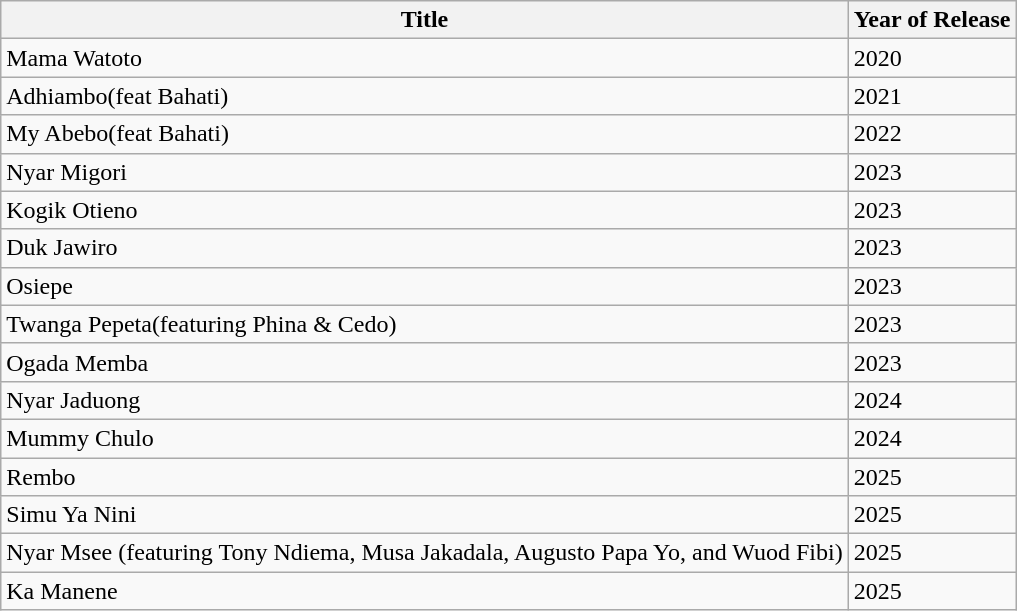<table class="wikitable">
<tr>
<th>Title</th>
<th>Year of Release</th>
</tr>
<tr>
<td>Mama Watoto</td>
<td>2020</td>
</tr>
<tr>
<td>Adhiambo(feat Bahati)</td>
<td>2021</td>
</tr>
<tr>
<td>My Abebo(feat Bahati)</td>
<td>2022</td>
</tr>
<tr>
<td>Nyar Migori</td>
<td>2023</td>
</tr>
<tr>
<td>Kogik Otieno</td>
<td>2023</td>
</tr>
<tr>
<td>Duk Jawiro</td>
<td>2023</td>
</tr>
<tr>
<td>Osiepe</td>
<td>2023</td>
</tr>
<tr>
<td>Twanga Pepeta(featuring Phina & Cedo)</td>
<td>2023</td>
</tr>
<tr>
<td>Ogada Memba</td>
<td>2023</td>
</tr>
<tr>
<td>Nyar Jaduong</td>
<td>2024</td>
</tr>
<tr>
<td>Mummy Chulo</td>
<td>2024</td>
</tr>
<tr>
<td>Rembo</td>
<td>2025</td>
</tr>
<tr>
<td>Simu Ya Nini</td>
<td>2025</td>
</tr>
<tr>
<td>Nyar Msee (featuring Tony Ndiema, Musa Jakadala, Augusto Papa Yo, and Wuod Fibi)</td>
<td>2025</td>
</tr>
<tr>
<td>Ka Manene</td>
<td>2025</td>
</tr>
</table>
